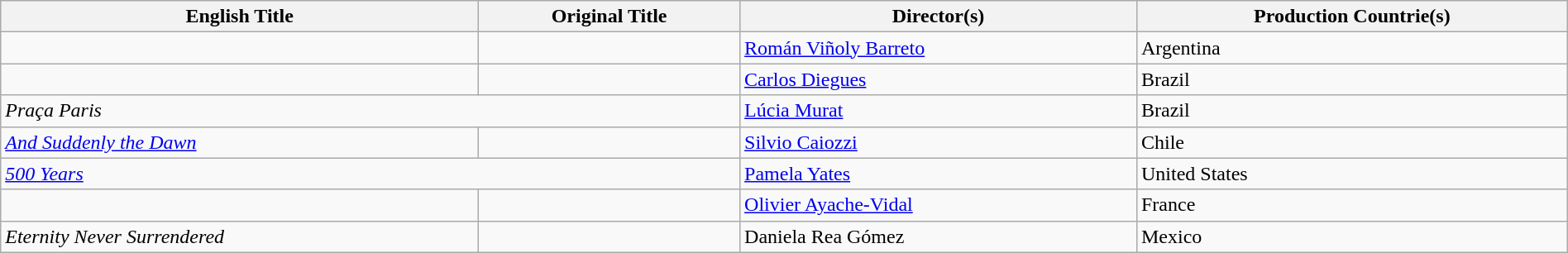<table class="sortable wikitable" style="width:100%; margin-bottom:4px" cellpadding="5">
<tr>
<th scope="col">English Title</th>
<th scope="col">Original Title</th>
<th scope="col">Director(s)</th>
<th scope="col">Production Countrie(s)</th>
</tr>
<tr>
<td></td>
<td></td>
<td><a href='#'>Román Viñoly Barreto</a></td>
<td>Argentina</td>
</tr>
<tr>
<td></td>
<td></td>
<td><a href='#'>Carlos Diegues</a></td>
<td>Brazil</td>
</tr>
<tr>
<td colspan = "2"><em>Praça Paris</em></td>
<td><a href='#'>Lúcia Murat</a></td>
<td>Brazil</td>
</tr>
<tr>
<td><em><a href='#'>And Suddenly the Dawn</a></em></td>
<td></td>
<td><a href='#'>Silvio Caiozzi</a></td>
<td>Chile</td>
</tr>
<tr>
<td colspan = "2"><em><a href='#'>500 Years</a></em></td>
<td><a href='#'>Pamela Yates</a></td>
<td>United States</td>
</tr>
<tr>
<td></td>
<td></td>
<td><a href='#'>Olivier Ayache-Vidal</a></td>
<td>France</td>
</tr>
<tr>
<td><em>Eternity Never Surrendered</em></td>
<td></td>
<td>Daniela Rea Gómez</td>
<td>Mexico</td>
</tr>
</table>
